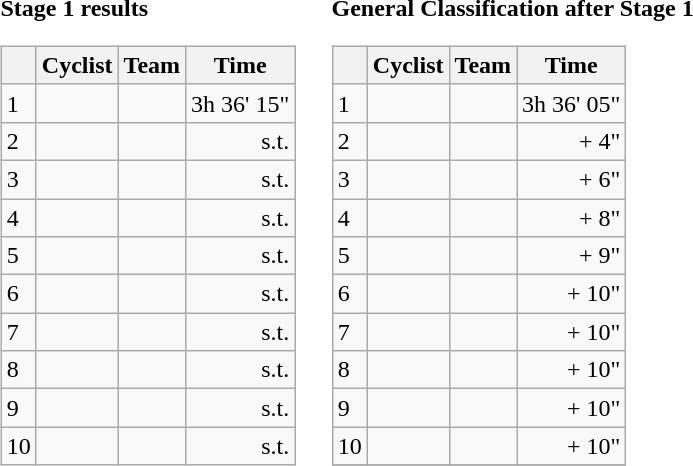<table>
<tr>
<td><strong>Stage 1 results</strong><br><table class="wikitable">
<tr>
<th></th>
<th>Cyclist</th>
<th>Team</th>
<th>Time</th>
</tr>
<tr>
<td>1</td>
<td></td>
<td></td>
<td align="right">3h 36' 15"</td>
</tr>
<tr>
<td>2</td>
<td></td>
<td></td>
<td align="right">s.t.</td>
</tr>
<tr>
<td>3</td>
<td></td>
<td></td>
<td align="right">s.t.</td>
</tr>
<tr>
<td>4</td>
<td></td>
<td></td>
<td align="right">s.t.</td>
</tr>
<tr>
<td>5</td>
<td></td>
<td></td>
<td align="right">s.t.</td>
</tr>
<tr>
<td>6</td>
<td></td>
<td></td>
<td align="right">s.t.</td>
</tr>
<tr>
<td>7</td>
<td></td>
<td></td>
<td align="right">s.t.</td>
</tr>
<tr>
<td>8</td>
<td></td>
<td></td>
<td align="right">s.t.</td>
</tr>
<tr>
<td>9</td>
<td></td>
<td></td>
<td align="right">s.t.</td>
</tr>
<tr>
<td>10</td>
<td></td>
<td></td>
<td align="right">s.t.</td>
</tr>
</table>
</td>
<td></td>
<td><strong>General Classification after Stage 1</strong><br><table class="wikitable">
<tr>
<th></th>
<th>Cyclist</th>
<th>Team</th>
<th>Time</th>
</tr>
<tr>
<td>1</td>
<td></td>
<td></td>
<td align="right">3h 36' 05"</td>
</tr>
<tr>
<td>2</td>
<td></td>
<td></td>
<td align="right">+ 4"</td>
</tr>
<tr>
<td>3</td>
<td></td>
<td></td>
<td align="right">+ 6"</td>
</tr>
<tr>
<td>4</td>
<td></td>
<td></td>
<td align="right">+ 8"</td>
</tr>
<tr>
<td>5</td>
<td></td>
<td></td>
<td align="right">+ 9"</td>
</tr>
<tr>
<td>6</td>
<td></td>
<td></td>
<td align="right">+ 10"</td>
</tr>
<tr>
<td>7</td>
<td></td>
<td></td>
<td align="right">+ 10"</td>
</tr>
<tr>
<td>8</td>
<td></td>
<td></td>
<td align="right">+ 10"</td>
</tr>
<tr>
<td>9</td>
<td></td>
<td></td>
<td align="right">+ 10"</td>
</tr>
<tr>
<td>10</td>
<td></td>
<td></td>
<td align="right">+ 10"</td>
</tr>
<tr>
</tr>
</table>
</td>
</tr>
</table>
